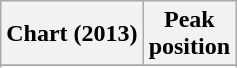<table class="wikitable sortable">
<tr>
<th>Chart (2013)</th>
<th>Peak<br>position</th>
</tr>
<tr>
</tr>
<tr>
</tr>
<tr>
</tr>
<tr>
</tr>
<tr>
</tr>
</table>
